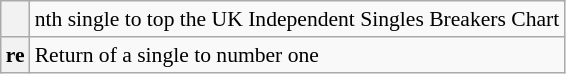<table class="wikitable plainrowheaders" style="font-size:90%;">
<tr>
<th scope=col></th>
<td>nth single to top the UK Independent Singles Breakers Chart</td>
</tr>
<tr>
<th scope=row style="text-align:center;">re</th>
<td>Return of a single to number one</td>
</tr>
</table>
